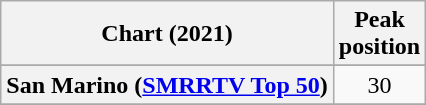<table class="wikitable sortable plainrowheaders" style="text-align:center;">
<tr>
<th scope="col">Chart (2021)</th>
<th scope="col">Peak<br>position</th>
</tr>
<tr>
</tr>
<tr>
<th scope="row">San Marino (<a href='#'>SMRRTV Top 50</a>)</th>
<td>30</td>
</tr>
<tr>
</tr>
</table>
